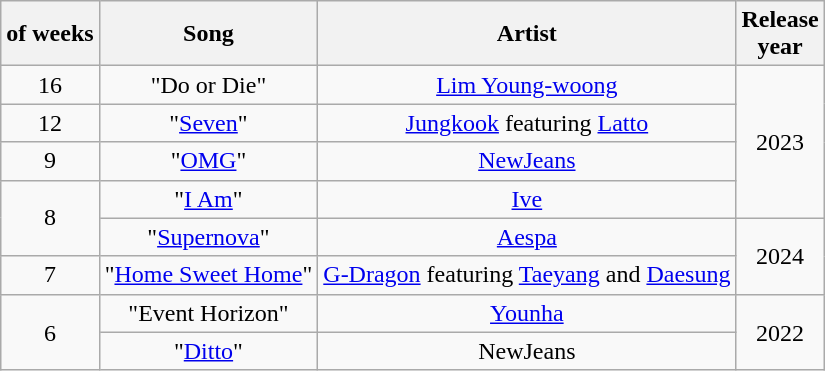<table class="wikitable" style="text-align: center;">
<tr>
<th> of weeks</th>
<th>Song</th>
<th>Artist</th>
<th>Release<br>year</th>
</tr>
<tr>
<td>16</td>
<td>"Do or Die"</td>
<td><a href='#'>Lim Young-woong</a></td>
<td rowspan="4">2023</td>
</tr>
<tr>
<td>12</td>
<td>"<a href='#'>Seven</a>"</td>
<td><a href='#'>Jungkook</a> featuring <a href='#'>Latto</a></td>
</tr>
<tr>
<td>9</td>
<td>"<a href='#'>OMG</a>"</td>
<td><a href='#'>NewJeans</a></td>
</tr>
<tr>
<td rowspan="2">8</td>
<td>"<a href='#'>I Am</a>"</td>
<td><a href='#'>Ive</a></td>
</tr>
<tr>
<td>"<a href='#'>Supernova</a>"</td>
<td><a href='#'>Aespa</a></td>
<td rowspan="2">2024</td>
</tr>
<tr>
<td>7</td>
<td>"<a href='#'>Home Sweet Home</a>"</td>
<td><a href='#'>G-Dragon</a> featuring <a href='#'>Taeyang</a> and <a href='#'>Daesung</a></td>
</tr>
<tr>
<td rowspan="2">6</td>
<td>"Event Horizon"</td>
<td><a href='#'>Younha</a></td>
<td rowspan="2">2022</td>
</tr>
<tr>
<td>"<a href='#'>Ditto</a>"</td>
<td>NewJeans</td>
</tr>
</table>
